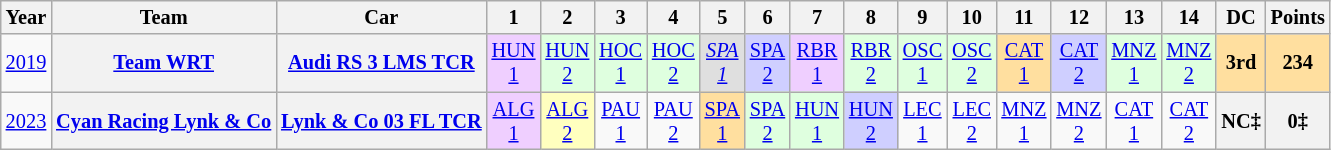<table class="wikitable" style="text-align:center; font-size:85%">
<tr>
<th>Year</th>
<th>Team</th>
<th>Car</th>
<th>1</th>
<th>2</th>
<th>3</th>
<th>4</th>
<th>5</th>
<th>6</th>
<th>7</th>
<th>8</th>
<th>9</th>
<th>10</th>
<th>11</th>
<th>12</th>
<th>13</th>
<th>14</th>
<th>DC</th>
<th>Points</th>
</tr>
<tr>
<td><a href='#'>2019</a></td>
<th nowrap><a href='#'>Team WRT</a></th>
<th nowrap><a href='#'>Audi RS 3 LMS TCR</a></th>
<td style="background:#EFCFFF;"><a href='#'>HUN<br>1</a><br></td>
<td style="background:#DFFFDF;"><a href='#'>HUN<br>2</a><br></td>
<td style="background:#DFFFDF;"><a href='#'>HOC<br>1</a><br></td>
<td style="background:#DFFFDF;"><a href='#'>HOC<br>2</a><br></td>
<td style="background:#DFDFDF;"><em><a href='#'>SPA<br>1</a></em><br></td>
<td style="background:#CFCFFF;"><a href='#'>SPA<br>2</a><br></td>
<td style="background:#EFCFFF;"><a href='#'>RBR<br>1</a><br></td>
<td style="background:#DFFFDF;"><a href='#'>RBR<br>2</a><br></td>
<td style="background:#DFFFDF;"><a href='#'>OSC<br>1</a><br></td>
<td style="background:#DFFFDF;"><a href='#'>OSC<br>2</a><br></td>
<td style="background:#FFDF9F;"><a href='#'>CAT<br>1</a><br></td>
<td style="background:#CFCFFF;"><a href='#'>CAT<br>2</a><br></td>
<td style="background:#DFFFDF;"><a href='#'>MNZ<br>1</a><br></td>
<td style="background:#DFFFDF;"><a href='#'>MNZ<br>2</a><br></td>
<th style="background:#FFDF9F;">3rd</th>
<th style="background:#FFDF9F;">234</th>
</tr>
<tr>
<td><a href='#'>2023</a></td>
<th nowrap><a href='#'>Cyan Racing Lynk & Co</a></th>
<th nowrap><a href='#'>Lynk & Co 03 FL TCR</a></th>
<td style="background:#EFCFFF;"><a href='#'>ALG<br>1</a><br></td>
<td style="background:#FFFFBF;"><a href='#'>ALG<br>2</a><br></td>
<td><a href='#'>PAU<br>1</a></td>
<td><a href='#'>PAU<br>2</a></td>
<td style="background:#FFDF9F;"><a href='#'>SPA<br>1</a><br></td>
<td style="background:#DFFFDF;"><a href='#'>SPA<br>2</a><br></td>
<td style="background:#DFFFDF;"><a href='#'>HUN<br>1</a><br></td>
<td style="background:#CFCFFF;"><a href='#'>HUN<br>2</a><br></td>
<td><a href='#'>LEC<br>1</a></td>
<td><a href='#'>LEC<br>2</a></td>
<td><a href='#'>MNZ<br>1</a></td>
<td><a href='#'>MNZ<br>2</a></td>
<td><a href='#'>CAT<br>1</a></td>
<td><a href='#'>CAT<br>2</a></td>
<th>NC‡</th>
<th>0‡</th>
</tr>
</table>
